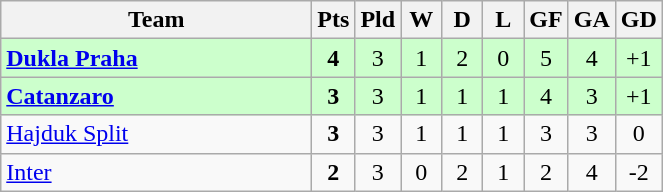<table class="wikitable" style="text-align:center;">
<tr>
<th width=200>Team</th>
<th width=20>Pts</th>
<th width=20>Pld</th>
<th width=20>W</th>
<th width=20>D</th>
<th width=20>L</th>
<th width=20>GF</th>
<th width=20>GA</th>
<th width=20>GD</th>
</tr>
<tr style="background:#ccffcc">
<td style="text-align:left"><strong> <a href='#'>Dukla Praha</a></strong></td>
<td><strong>4</strong></td>
<td>3</td>
<td>1</td>
<td>2</td>
<td>0</td>
<td>5</td>
<td>4</td>
<td>+1</td>
</tr>
<tr style="background:#ccffcc">
<td style="text-align:left"><strong> <a href='#'>Catanzaro</a></strong></td>
<td><strong>3</strong></td>
<td>3</td>
<td>1</td>
<td>1</td>
<td>1</td>
<td>4</td>
<td>3</td>
<td>+1</td>
</tr>
<tr>
<td style="text-align:left"> <a href='#'>Hajduk Split</a></td>
<td><strong>3</strong></td>
<td>3</td>
<td>1</td>
<td>1</td>
<td>1</td>
<td>3</td>
<td>3</td>
<td>0</td>
</tr>
<tr>
<td style="text-align:left"> <a href='#'>Inter</a></td>
<td><strong>2</strong></td>
<td>3</td>
<td>0</td>
<td>2</td>
<td>1</td>
<td>2</td>
<td>4</td>
<td>-2</td>
</tr>
</table>
